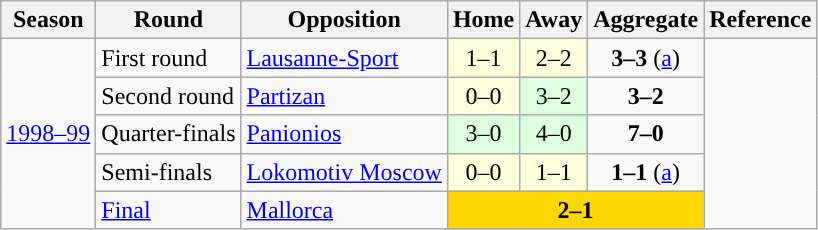<table class="wikitable">
<tr>
<th>Season</th>
<th>Round</th>
<th>Opposition</th>
<th>Home</th>
<th>Away</th>
<th>Aggregate</th>
<th>Reference</th>
</tr>
<tr>
<td rowspan=5><a href='#'>1998–99</a></td>
<td>First round</td>
<td> <a href='#'>Lausanne-Sport</a></td>
<td style="text-align:center; background:#ffd;">1–1</td>
<td style="text-align:center; background:#ffd;">2–2</td>
<td style="text-align:center;"><strong>3–3</strong> (<a href='#'>a</a>)</td>
<td rowspan="5" style="text-align:center;"></td>
</tr>
<tr>
<td>Second round</td>
<td> <a href='#'>Partizan</a></td>
<td style="text-align:center; background:#ffd;">0–0</td>
<td style="text-align:center; background:#dfd;">3–2</td>
<td style="text-align:center;"><strong>3–2</strong></td>
</tr>
<tr>
<td>Quarter-finals</td>
<td> <a href='#'>Panionios</a></td>
<td style="text-align:center; background:#dfd;">3–0</td>
<td style="text-align:center; background:#dfd;">4–0</td>
<td style="text-align:center;"><strong>7–0</strong></td>
</tr>
<tr>
<td>Semi-finals</td>
<td> <a href='#'>Lokomotiv Moscow</a></td>
<td style="text-align:center; background:#ffd;">0–0</td>
<td style="text-align:center; background:#ffd;">1–1</td>
<td style="text-align:center;"><strong>1–1</strong> (<a href='#'>a</a>)</td>
</tr>
<tr>
<td><a href='#'>Final</a></td>
<td> <a href='#'>Mallorca</a></td>
<td bgcolor="gold" colspan="3" style="text-align:center;"><strong>2–1</strong></td>
</tr>
</table>
